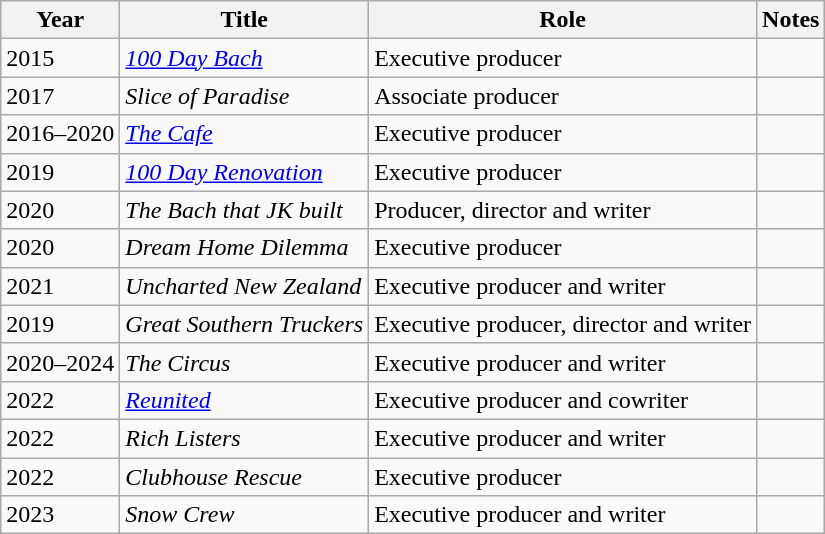<table class="wikitable">
<tr>
<th>Year</th>
<th>Title</th>
<th>Role</th>
<th>Notes</th>
</tr>
<tr>
<td>2015</td>
<td><em><a href='#'>100 Day Bach</a></em></td>
<td>Executive producer</td>
<td></td>
</tr>
<tr>
<td>2017</td>
<td><em>Slice of Paradise</em></td>
<td>Associate producer</td>
<td></td>
</tr>
<tr>
<td>2016–2020</td>
<td><em><a href='#'>The Cafe</a></em></td>
<td>Executive producer</td>
<td></td>
</tr>
<tr>
<td>2019</td>
<td><em><a href='#'>100 Day Renovation</a></em></td>
<td>Executive producer</td>
<td></td>
</tr>
<tr>
<td>2020</td>
<td><em>The Bach that JK built</em></td>
<td>Producer, director and writer</td>
<td></td>
</tr>
<tr>
<td>2020</td>
<td><em>Dream Home Dilemma</em></td>
<td>Executive producer</td>
<td></td>
</tr>
<tr>
<td>2021</td>
<td><em>Uncharted New Zealand</em></td>
<td>Executive producer and writer</td>
<td></td>
</tr>
<tr>
<td>2019</td>
<td><em>Great Southern Truckers</em></td>
<td>Executive producer, director and writer</td>
<td></td>
</tr>
<tr>
<td>2020–2024</td>
<td><em>The Circus</em></td>
<td>Executive producer and writer</td>
<td></td>
</tr>
<tr>
<td>2022</td>
<td><em><a href='#'>Reunited</a></em></td>
<td>Executive producer and cowriter</td>
<td></td>
</tr>
<tr>
<td>2022</td>
<td><em>Rich Listers</em></td>
<td>Executive producer and writer</td>
<td></td>
</tr>
<tr>
<td>2022</td>
<td><em>Clubhouse Rescue</em></td>
<td>Executive producer</td>
<td></td>
</tr>
<tr>
<td>2023</td>
<td><em>Snow Crew</em></td>
<td>Executive producer and writer</td>
<td></td>
</tr>
</table>
